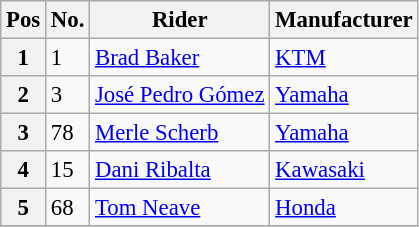<table class="wikitable" style="font-size:95%">
<tr>
<th>Pos</th>
<th>No.</th>
<th>Rider</th>
<th>Manufacturer</th>
</tr>
<tr>
<th>1</th>
<td>1</td>
<td> <a href='#'>Brad Baker</a></td>
<td><a href='#'>KTM</a></td>
</tr>
<tr>
<th>2</th>
<td>3</td>
<td> <a href='#'>José Pedro Gómez</a></td>
<td><a href='#'>Yamaha</a></td>
</tr>
<tr>
<th>3</th>
<td>78</td>
<td> <a href='#'>Merle Scherb</a></td>
<td><a href='#'>Yamaha</a></td>
</tr>
<tr>
<th>4</th>
<td>15</td>
<td> <a href='#'>Dani Ribalta</a></td>
<td><a href='#'>Kawasaki</a></td>
</tr>
<tr>
<th>5</th>
<td>68</td>
<td> <a href='#'>Tom Neave</a></td>
<td><a href='#'>Honda</a></td>
</tr>
<tr>
</tr>
</table>
